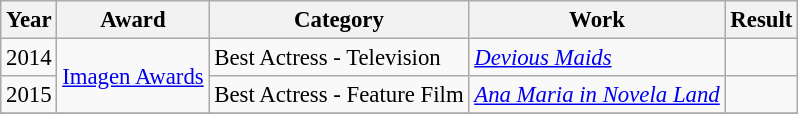<table class="wikitable" style="font-size:95%;">
<tr style="text-align:center;">
<th>Year</th>
<th>Award</th>
<th>Category</th>
<th>Work</th>
<th>Result</th>
</tr>
<tr>
<td>2014</td>
<td rowspan=2><a href='#'>Imagen Awards</a></td>
<td>Best Actress - Television</td>
<td><em><a href='#'>Devious Maids</a></em></td>
<td></td>
</tr>
<tr>
<td>2015</td>
<td>Best Actress - Feature Film</td>
<td><em><a href='#'>Ana Maria in Novela Land</a></em></td>
<td></td>
</tr>
<tr>
</tr>
</table>
